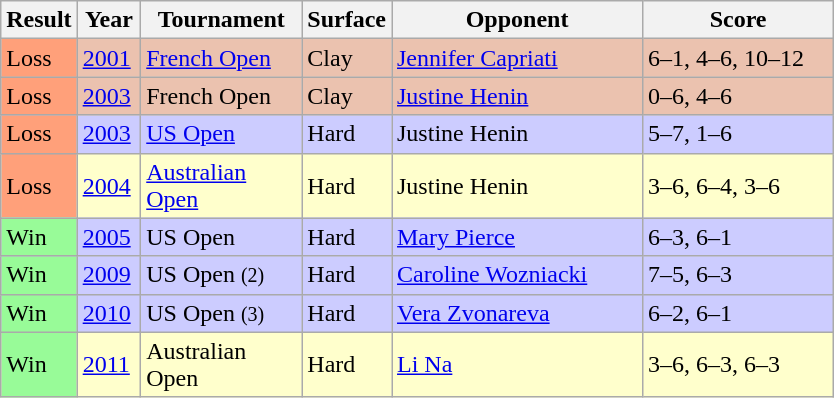<table class="sortable wikitable">
<tr>
<th>Result</th>
<th style="width:35px">Year</th>
<th style="width:100px">Tournament</th>
<th>Surface</th>
<th style="width:160px">Opponent</th>
<th style="width:120px" class="unsortable">Score</th>
</tr>
<tr style="background:#ebc2af;">
<td style="background:#ffa07a;">Loss</td>
<td><a href='#'>2001</a></td>
<td><a href='#'>French Open</a></td>
<td>Clay</td>
<td> <a href='#'>Jennifer Capriati</a></td>
<td>6–1, 4–6, 10–12</td>
</tr>
<tr style="background:#ebc2af;">
<td style="background:#ffa07a;">Loss</td>
<td><a href='#'>2003</a></td>
<td>French Open</td>
<td>Clay</td>
<td> <a href='#'>Justine Henin</a></td>
<td>0–6, 4–6</td>
</tr>
<tr style="background:#ccf;">
<td style="background:#ffa07a;">Loss</td>
<td><a href='#'>2003</a></td>
<td><a href='#'>US Open</a></td>
<td>Hard</td>
<td> Justine Henin</td>
<td>5–7, 1–6</td>
</tr>
<tr style="background:#ffc;">
<td style="background:#ffa07a;">Loss</td>
<td><a href='#'>2004</a></td>
<td><a href='#'>Australian Open</a></td>
<td>Hard</td>
<td> Justine Henin</td>
<td>3–6, 6–4, 3–6</td>
</tr>
<tr style="background:#ccf;">
<td bgcolor=98FB98>Win</td>
<td><a href='#'>2005</a></td>
<td>US Open</td>
<td>Hard</td>
<td> <a href='#'>Mary Pierce</a></td>
<td>6–3, 6–1</td>
</tr>
<tr style="background:#ccf;">
<td style="background:#98fb98;">Win</td>
<td><a href='#'>2009</a></td>
<td>US Open <small>(2)</small></td>
<td>Hard</td>
<td> <a href='#'>Caroline Wozniacki</a></td>
<td>7–5, 6–3</td>
</tr>
<tr style="background:#ccf;">
<td style="background:#98fb98;">Win</td>
<td><a href='#'>2010</a></td>
<td>US Open <small>(3)</small></td>
<td>Hard</td>
<td> <a href='#'>Vera Zvonareva</a></td>
<td>6–2, 6–1</td>
</tr>
<tr bgcolor=FFFFCC>
<td style="background:#98fb98;">Win</td>
<td><a href='#'>2011</a></td>
<td>Australian Open</td>
<td>Hard</td>
<td> <a href='#'>Li Na</a></td>
<td>3–6, 6–3, 6–3</td>
</tr>
</table>
